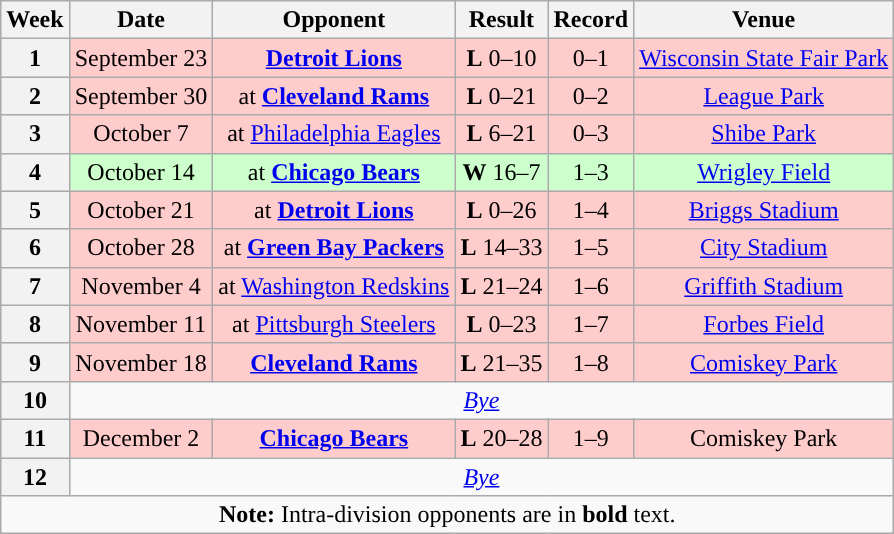<table class="wikitable" style="text-align:center">
<tr>
<th>Week</th>
<th>Date</th>
<th>Opponent</th>
<th>Result</th>
<th>Record</th>
<th>Venue</th>
</tr>
<tr style="background:#fcc">
<th>1</th>
<td>September 23</td>
<td><strong><a href='#'>Detroit Lions</a></strong></td>
<td><strong>L</strong> 0–10</td>
<td>0–1</td>
<td><a href='#'>Wisconsin State Fair Park</a></td>
</tr>
<tr style="background:#fcc">
<th>2</th>
<td>September 30</td>
<td>at <strong><a href='#'>Cleveland Rams</a></strong></td>
<td><strong>L</strong> 0–21</td>
<td>0–2</td>
<td><a href='#'>League Park</a></td>
</tr>
<tr style="background:#fcc">
<th>3</th>
<td>October 7</td>
<td>at <a href='#'>Philadelphia Eagles</a></td>
<td><strong>L</strong> 6–21</td>
<td>0–3</td>
<td><a href='#'>Shibe Park</a></td>
</tr>
<tr style="background:#cfc">
<th>4</th>
<td>October 14</td>
<td>at <strong><a href='#'>Chicago Bears</a></strong></td>
<td><strong>W</strong> 16–7</td>
<td>1–3</td>
<td><a href='#'>Wrigley Field</a></td>
</tr>
<tr style="background:#fcc">
<th>5</th>
<td>October 21</td>
<td>at <strong><a href='#'>Detroit Lions</a></strong></td>
<td><strong>L</strong> 0–26</td>
<td>1–4</td>
<td><a href='#'>Briggs Stadium</a></td>
</tr>
<tr style="background:#fcc">
<th>6</th>
<td>October 28</td>
<td>at <strong><a href='#'>Green Bay Packers</a></strong></td>
<td><strong>L</strong> 14–33</td>
<td>1–5</td>
<td><a href='#'>City Stadium</a></td>
</tr>
<tr style="background:#fcc">
<th>7</th>
<td>November 4</td>
<td>at <a href='#'>Washington Redskins</a></td>
<td><strong>L</strong> 21–24</td>
<td>1–6</td>
<td><a href='#'>Griffith Stadium</a></td>
</tr>
<tr style="background:#fcc">
<th>8</th>
<td>November 11</td>
<td>at <a href='#'>Pittsburgh Steelers</a></td>
<td><strong>L</strong> 0–23</td>
<td>1–7</td>
<td><a href='#'>Forbes Field</a></td>
</tr>
<tr style="background:#fcc">
<th>9</th>
<td>November 18</td>
<td><strong><a href='#'>Cleveland Rams</a></strong></td>
<td><strong>L</strong> 21–35</td>
<td>1–8</td>
<td><a href='#'>Comiskey Park</a></td>
</tr>
<tr>
<th>10</th>
<td colspan="7"><em><a href='#'>Bye</a></em></td>
</tr>
<tr style="background:#fcc">
<th>11</th>
<td>December 2</td>
<td><strong><a href='#'>Chicago Bears</a></strong></td>
<td><strong>L</strong> 20–28</td>
<td>1–9</td>
<td>Comiskey Park</td>
</tr>
<tr>
<th>12</th>
<td colspan="7"><em><a href='#'>Bye</a></em></td>
</tr>
<tr>
<td colspan="8"><strong>Note:</strong> Intra-division opponents are in <strong>bold</strong> text.</td>
</tr>
</table>
